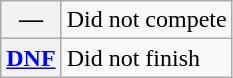<table class="wikitable">
<tr>
<th scope="row">—</th>
<td>Did not compete</td>
</tr>
<tr>
<th scope="row"><a href='#'>DNF</a></th>
<td>Did not finish</td>
</tr>
</table>
